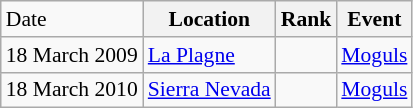<table class="wikitable sortable" style="font-size:90%" style="text-align:center">
<tr>
<td>Date</td>
<th>Location</th>
<th>Rank</th>
<th>Event</th>
</tr>
<tr>
<td>18 March 2009</td>
<td><a href='#'>La Plagne</a></td>
<td></td>
<td><a href='#'>Moguls</a></td>
</tr>
<tr>
<td>18 March 2010</td>
<td><a href='#'>Sierra Nevada</a></td>
<td></td>
<td><a href='#'>Moguls</a></td>
</tr>
</table>
